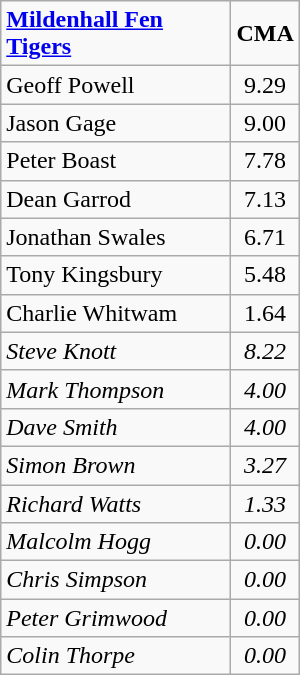<table class=wikitable width="200">
<tr>
<td><strong><a href='#'>Mildenhall Fen Tigers</a></strong></td>
<td align="center"><strong>CMA</strong></td>
</tr>
<tr>
<td>Geoff Powell</td>
<td align="center">9.29</td>
</tr>
<tr>
<td>Jason Gage</td>
<td align="center">9.00</td>
</tr>
<tr>
<td>Peter Boast</td>
<td align="center">7.78</td>
</tr>
<tr>
<td>Dean Garrod</td>
<td align="center">7.13</td>
</tr>
<tr>
<td>Jonathan Swales</td>
<td align="center">6.71</td>
</tr>
<tr>
<td>Tony Kingsbury</td>
<td align="center">5.48</td>
</tr>
<tr>
<td>Charlie Whitwam</td>
<td align="center">1.64</td>
</tr>
<tr>
<td><em>Steve Knott</em></td>
<td align="center"><em>8.22</em></td>
</tr>
<tr>
<td><em>Mark Thompson</em></td>
<td align="center"><em>4.00</em></td>
</tr>
<tr>
<td><em>Dave Smith</em></td>
<td align="center"><em>4.00</em></td>
</tr>
<tr>
<td><em>Simon Brown</em></td>
<td align="center"><em>3.27</em></td>
</tr>
<tr>
<td><em>Richard Watts</em></td>
<td align="center"><em>1.33</em></td>
</tr>
<tr>
<td><em>Malcolm Hogg</em></td>
<td align="center"><em>0.00</em></td>
</tr>
<tr>
<td><em>Chris Simpson</em></td>
<td align="center"><em>0.00</em></td>
</tr>
<tr>
<td><em>Peter Grimwood</em></td>
<td align="center"><em>0.00</em></td>
</tr>
<tr>
<td><em>Colin Thorpe</em></td>
<td align="center"><em>0.00</em></td>
</tr>
</table>
